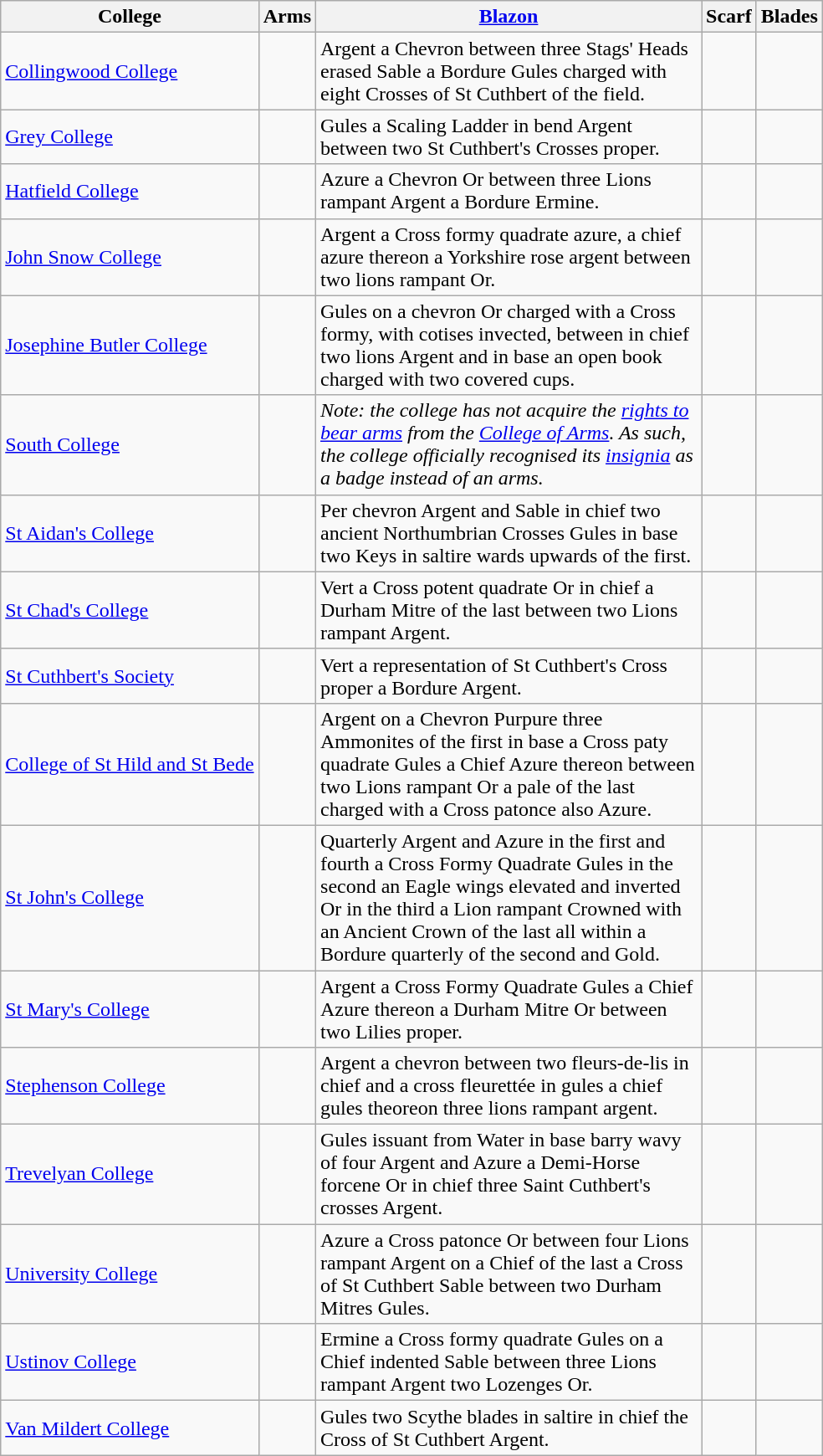<table class="wikitable">
<tr>
<th>College</th>
<th>Arms</th>
<th width="300pt"><a href='#'>Blazon</a></th>
<th>Scarf</th>
<th>Blades</th>
</tr>
<tr>
<td><a href='#'>Collingwood College</a></td>
<td></td>
<td>Argent a Chevron between three Stags' Heads erased Sable a Bordure Gules charged with eight Crosses of St Cuthbert of the field.</td>
<td></td>
<td></td>
</tr>
<tr>
<td><a href='#'>Grey College</a></td>
<td></td>
<td>Gules a Scaling Ladder in bend Argent between two St Cuthbert's Crosses proper.</td>
<td></td>
<td></td>
</tr>
<tr>
<td><a href='#'>Hatfield College</a></td>
<td></td>
<td>Azure a Chevron Or between three Lions rampant Argent a Bordure Ermine.</td>
<td></td>
<td></td>
</tr>
<tr>
<td><a href='#'>John Snow College</a></td>
<td></td>
<td>Argent a Cross formy quadrate azure, a chief azure thereon a Yorkshire rose argent between two lions rampant Or.</td>
<td></td>
<td></td>
</tr>
<tr>
<td><a href='#'>Josephine Butler College</a></td>
<td></td>
<td>Gules on a chevron Or charged with a Cross formy, with cotises invected, between in chief two lions Argent and in base an open book charged with two covered cups.</td>
<td></td>
<td></td>
</tr>
<tr>
<td><a href='#'>South College</a></td>
<td></td>
<td><em>Note: the college has not acquire the <a href='#'>rights to bear arms</a> from the <a href='#'>College of Arms</a>. As such, the college officially recognised its <a href='#'>insignia</a> as a badge instead of an arms.</em></td>
<td></td>
<td></td>
</tr>
<tr>
<td><a href='#'>St Aidan's College</a></td>
<td></td>
<td>Per chevron Argent and Sable in chief two ancient Northumbrian Crosses Gules in base two Keys in saltire wards upwards of the first.</td>
<td></td>
<td></td>
</tr>
<tr>
<td><a href='#'>St Chad's College</a></td>
<td></td>
<td>Vert a Cross potent quadrate Or in chief a Durham Mitre of the last between two Lions rampant Argent.</td>
<td></td>
<td></td>
</tr>
<tr>
<td><a href='#'>St Cuthbert's Society</a></td>
<td></td>
<td>Vert a representation of St Cuthbert's Cross proper a Bordure Argent.</td>
<td></td>
<td></td>
</tr>
<tr>
<td><a href='#'>College of St Hild and St Bede</a></td>
<td></td>
<td>Argent on a Chevron Purpure three Ammonites of the first in base a Cross paty quadrate Gules a Chief Azure thereon between two Lions rampant Or a pale of the last charged with a Cross patonce also Azure.</td>
<td><br></td>
<td></td>
</tr>
<tr>
<td><a href='#'>St John's College</a></td>
<td></td>
<td>Quarterly Argent and Azure in the first and fourth a Cross Formy Quadrate Gules in the second an Eagle wings elevated and inverted Or in the third a Lion rampant Crowned with an Ancient Crown of the last all within a Bordure quarterly of the second and Gold.</td>
<td></td>
<td></td>
</tr>
<tr>
<td><a href='#'>St Mary's College</a></td>
<td></td>
<td>Argent a Cross Formy Quadrate Gules a Chief Azure thereon a Durham Mitre Or between two Lilies proper.</td>
<td></td>
<td></td>
</tr>
<tr>
<td><a href='#'>Stephenson College</a></td>
<td></td>
<td>Argent a chevron between two fleurs-de-lis in chief and a cross fleurettée in gules a chief gules theoreon three lions rampant argent.</td>
<td></td>
<td></td>
</tr>
<tr>
<td><a href='#'>Trevelyan College</a></td>
<td></td>
<td>Gules issuant from Water in base barry wavy of four Argent and Azure a Demi-Horse forcene Or in chief three Saint Cuthbert's crosses Argent.</td>
<td></td>
<td></td>
</tr>
<tr>
<td><a href='#'>University College</a></td>
<td></td>
<td>Azure a Cross patonce Or between four Lions rampant Argent on a Chief of the last a Cross of St Cuthbert Sable between two Durham Mitres Gules.</td>
<td></td>
<td></td>
</tr>
<tr>
<td><a href='#'>Ustinov College</a></td>
<td></td>
<td>Ermine a Cross formy quadrate Gules on a Chief indented Sable between three Lions rampant Argent two Lozenges Or.</td>
<td></td>
<td></td>
</tr>
<tr>
<td><a href='#'>Van Mildert College</a></td>
<td></td>
<td>Gules two Scythe blades in saltire in chief the Cross of St Cuthbert Argent.</td>
<td></td>
<td></td>
</tr>
</table>
